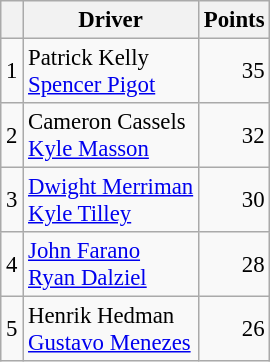<table class="wikitable" style="font-size: 95%;">
<tr>
<th scope="col"></th>
<th scope="col">Driver</th>
<th scope="col">Points</th>
</tr>
<tr>
<td align=center>1</td>
<td> Patrick Kelly<br> <a href='#'>Spencer Pigot</a></td>
<td align=right>35</td>
</tr>
<tr>
<td align=center>2</td>
<td> Cameron Cassels<br> <a href='#'>Kyle Masson</a></td>
<td align=right>32</td>
</tr>
<tr>
<td align=center>3</td>
<td> <a href='#'>Dwight Merriman</a><br> <a href='#'>Kyle Tilley</a></td>
<td align=right>30</td>
</tr>
<tr>
<td align=center>4</td>
<td> <a href='#'>John Farano</a><br> <a href='#'>Ryan Dalziel</a></td>
<td align=right>28</td>
</tr>
<tr>
<td align=center>5</td>
<td> Henrik Hedman<br> <a href='#'>Gustavo Menezes</a></td>
<td align=right>26</td>
</tr>
</table>
